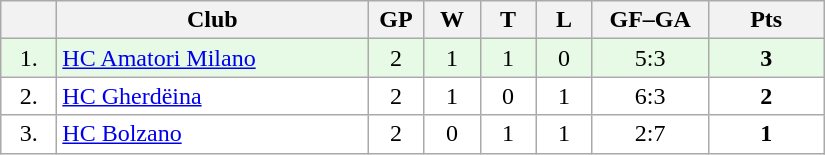<table class="wikitable">
<tr>
<th width="30"></th>
<th width="200">Club</th>
<th width="30">GP</th>
<th width="30">W</th>
<th width="30">T</th>
<th width="30">L</th>
<th width="70">GF–GA</th>
<th width="70">Pts</th>
</tr>
<tr bgcolor="#e6fae6" align="center">
<td>1.</td>
<td align="left"><a href='#'>HC Amatori Milano</a></td>
<td>2</td>
<td>1</td>
<td>1</td>
<td>0</td>
<td>5:3</td>
<td><strong>3</strong></td>
</tr>
<tr bgcolor="#FFFFFF" align="center">
<td>2.</td>
<td align="left"><a href='#'>HC Gherdëina</a></td>
<td>2</td>
<td>1</td>
<td>0</td>
<td>1</td>
<td>6:3</td>
<td><strong>2</strong></td>
</tr>
<tr bgcolor="#FFFFFF" align="center">
<td>3.</td>
<td align="left"><a href='#'>HC Bolzano</a></td>
<td>2</td>
<td>0</td>
<td>1</td>
<td>1</td>
<td>2:7</td>
<td><strong>1</strong></td>
</tr>
</table>
